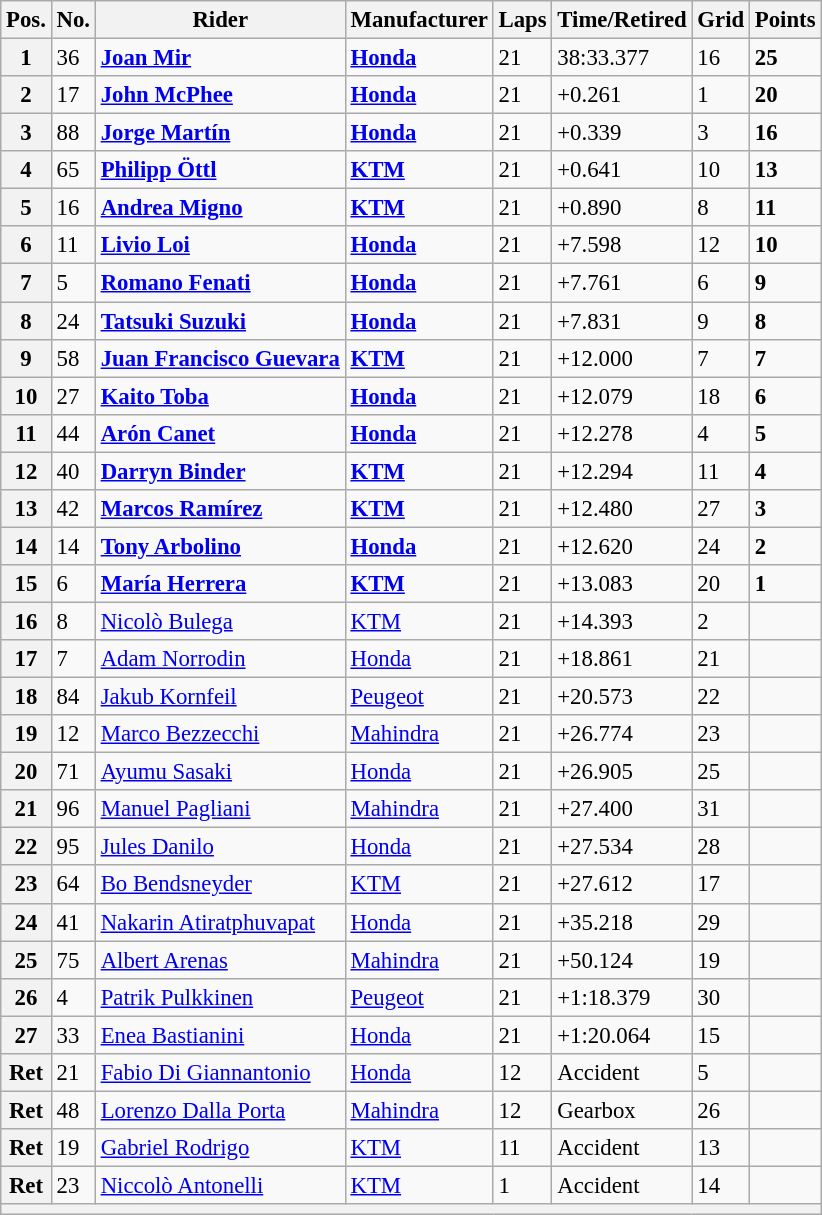<table class="wikitable" style="font-size: 95%;">
<tr>
<th>Pos.</th>
<th>No.</th>
<th>Rider</th>
<th>Manufacturer</th>
<th>Laps</th>
<th>Time/Retired</th>
<th>Grid</th>
<th>Points</th>
</tr>
<tr>
<th>1</th>
<td>36</td>
<td> <strong><a href='#'>Joan Mir</a></strong></td>
<td><strong><a href='#'>Honda</a></strong></td>
<td>21</td>
<td>38:33.377</td>
<td>16</td>
<td><strong>25</strong></td>
</tr>
<tr>
<th>2</th>
<td>17</td>
<td> <strong><a href='#'>John McPhee</a></strong></td>
<td><strong><a href='#'>Honda</a></strong></td>
<td>21</td>
<td>+0.261</td>
<td>1</td>
<td><strong>20</strong></td>
</tr>
<tr>
<th>3</th>
<td>88</td>
<td> <strong><a href='#'>Jorge Martín</a></strong></td>
<td><strong><a href='#'>Honda</a></strong></td>
<td>21</td>
<td>+0.339</td>
<td>3</td>
<td><strong>16</strong></td>
</tr>
<tr>
<th>4</th>
<td>65</td>
<td> <strong><a href='#'>Philipp Öttl</a></strong></td>
<td><strong><a href='#'>KTM</a></strong></td>
<td>21</td>
<td>+0.641</td>
<td>10</td>
<td><strong>13</strong></td>
</tr>
<tr>
<th>5</th>
<td>16</td>
<td> <strong><a href='#'>Andrea Migno</a></strong></td>
<td><strong><a href='#'>KTM</a></strong></td>
<td>21</td>
<td>+0.890</td>
<td>8</td>
<td><strong>11</strong></td>
</tr>
<tr>
<th>6</th>
<td>11</td>
<td> <strong><a href='#'>Livio Loi</a></strong></td>
<td><strong><a href='#'>Honda</a></strong></td>
<td>21</td>
<td>+7.598</td>
<td>12</td>
<td><strong>10</strong></td>
</tr>
<tr>
<th>7</th>
<td>5</td>
<td> <strong><a href='#'>Romano Fenati</a></strong></td>
<td><strong><a href='#'>Honda</a></strong></td>
<td>21</td>
<td>+7.761</td>
<td>6</td>
<td><strong>9</strong></td>
</tr>
<tr>
<th>8</th>
<td>24</td>
<td> <strong><a href='#'>Tatsuki Suzuki</a></strong></td>
<td><strong><a href='#'>Honda</a></strong></td>
<td>21</td>
<td>+7.831</td>
<td>9</td>
<td><strong>8</strong></td>
</tr>
<tr>
<th>9</th>
<td>58</td>
<td> <strong><a href='#'>Juan Francisco Guevara</a></strong></td>
<td><strong><a href='#'>KTM</a></strong></td>
<td>21</td>
<td>+12.000</td>
<td>7</td>
<td><strong>7</strong></td>
</tr>
<tr>
<th>10</th>
<td>27</td>
<td> <strong><a href='#'>Kaito Toba</a></strong></td>
<td><strong><a href='#'>Honda</a></strong></td>
<td>21</td>
<td>+12.079</td>
<td>18</td>
<td><strong>6</strong></td>
</tr>
<tr>
<th>11</th>
<td>44</td>
<td> <strong><a href='#'>Arón Canet</a></strong></td>
<td><strong><a href='#'>Honda</a></strong></td>
<td>21</td>
<td>+12.278</td>
<td>4</td>
<td><strong>5</strong></td>
</tr>
<tr>
<th>12</th>
<td>40</td>
<td> <strong><a href='#'>Darryn Binder</a></strong></td>
<td><strong><a href='#'>KTM</a></strong></td>
<td>21</td>
<td>+12.294</td>
<td>11</td>
<td><strong>4</strong></td>
</tr>
<tr>
<th>13</th>
<td>42</td>
<td> <strong><a href='#'>Marcos Ramírez</a></strong></td>
<td><strong><a href='#'>KTM</a></strong></td>
<td>21</td>
<td>+12.480</td>
<td>27</td>
<td><strong>3</strong></td>
</tr>
<tr>
<th>14</th>
<td>14</td>
<td> <strong><a href='#'>Tony Arbolino</a></strong></td>
<td><strong><a href='#'>Honda</a></strong></td>
<td>21</td>
<td>+12.620</td>
<td>24</td>
<td><strong>2</strong></td>
</tr>
<tr>
<th>15</th>
<td>6</td>
<td> <strong><a href='#'>María Herrera</a></strong></td>
<td><strong><a href='#'>KTM</a></strong></td>
<td>21</td>
<td>+13.083</td>
<td>20</td>
<td><strong>1</strong></td>
</tr>
<tr>
<th>16</th>
<td>8</td>
<td> <a href='#'>Nicolò Bulega</a></td>
<td><a href='#'>KTM</a></td>
<td>21</td>
<td>+14.393</td>
<td>2</td>
<td></td>
</tr>
<tr>
<th>17</th>
<td>7</td>
<td> <a href='#'>Adam Norrodin</a></td>
<td><a href='#'>Honda</a></td>
<td>21</td>
<td>+18.861</td>
<td>21</td>
<td></td>
</tr>
<tr>
<th>18</th>
<td>84</td>
<td> <a href='#'>Jakub Kornfeil</a></td>
<td><a href='#'>Peugeot</a></td>
<td>21</td>
<td>+20.573</td>
<td>22</td>
<td></td>
</tr>
<tr>
<th>19</th>
<td>12</td>
<td> <a href='#'>Marco Bezzecchi</a></td>
<td><a href='#'>Mahindra</a></td>
<td>21</td>
<td>+26.774</td>
<td>23</td>
<td></td>
</tr>
<tr>
<th>20</th>
<td>71</td>
<td> <a href='#'>Ayumu Sasaki</a></td>
<td><a href='#'>Honda</a></td>
<td>21</td>
<td>+26.905</td>
<td>25</td>
<td></td>
</tr>
<tr>
<th>21</th>
<td>96</td>
<td> <a href='#'>Manuel Pagliani</a></td>
<td><a href='#'>Mahindra</a></td>
<td>21</td>
<td>+27.400</td>
<td>31</td>
<td></td>
</tr>
<tr>
<th>22</th>
<td>95</td>
<td> <a href='#'>Jules Danilo</a></td>
<td><a href='#'>Honda</a></td>
<td>21</td>
<td>+27.534</td>
<td>28</td>
<td></td>
</tr>
<tr>
<th>23</th>
<td>64</td>
<td> <a href='#'>Bo Bendsneyder</a></td>
<td><a href='#'>KTM</a></td>
<td>21</td>
<td>+27.612</td>
<td>17</td>
<td></td>
</tr>
<tr>
<th>24</th>
<td>41</td>
<td> <a href='#'>Nakarin Atiratphuvapat</a></td>
<td><a href='#'>Honda</a></td>
<td>21</td>
<td>+35.218</td>
<td>29</td>
<td></td>
</tr>
<tr>
<th>25</th>
<td>75</td>
<td> <a href='#'>Albert Arenas</a></td>
<td><a href='#'>Mahindra</a></td>
<td>21</td>
<td>+50.124</td>
<td>19</td>
<td></td>
</tr>
<tr>
<th>26</th>
<td>4</td>
<td> <a href='#'>Patrik Pulkkinen</a></td>
<td><a href='#'>Peugeot</a></td>
<td>21</td>
<td>+1:18.379</td>
<td>30</td>
<td></td>
</tr>
<tr>
<th>27</th>
<td>33</td>
<td> <a href='#'>Enea Bastianini</a></td>
<td><a href='#'>Honda</a></td>
<td>21</td>
<td>+1:20.064</td>
<td>15</td>
<td></td>
</tr>
<tr>
<th>Ret</th>
<td>21</td>
<td> <a href='#'>Fabio Di Giannantonio</a></td>
<td><a href='#'>Honda</a></td>
<td>12</td>
<td>Accident</td>
<td>5</td>
<td></td>
</tr>
<tr>
<th>Ret</th>
<td>48</td>
<td> <a href='#'>Lorenzo Dalla Porta</a></td>
<td><a href='#'>Mahindra</a></td>
<td>12</td>
<td>Gearbox</td>
<td>26</td>
<td></td>
</tr>
<tr>
<th>Ret</th>
<td>19</td>
<td> <a href='#'>Gabriel Rodrigo</a></td>
<td><a href='#'>KTM</a></td>
<td>11</td>
<td>Accident</td>
<td>13</td>
<td></td>
</tr>
<tr>
<th>Ret</th>
<td>23</td>
<td> <a href='#'>Niccolò Antonelli</a></td>
<td><a href='#'>KTM</a></td>
<td>1</td>
<td>Accident</td>
<td>14</td>
<td></td>
</tr>
<tr>
<th colspan=8></th>
</tr>
</table>
